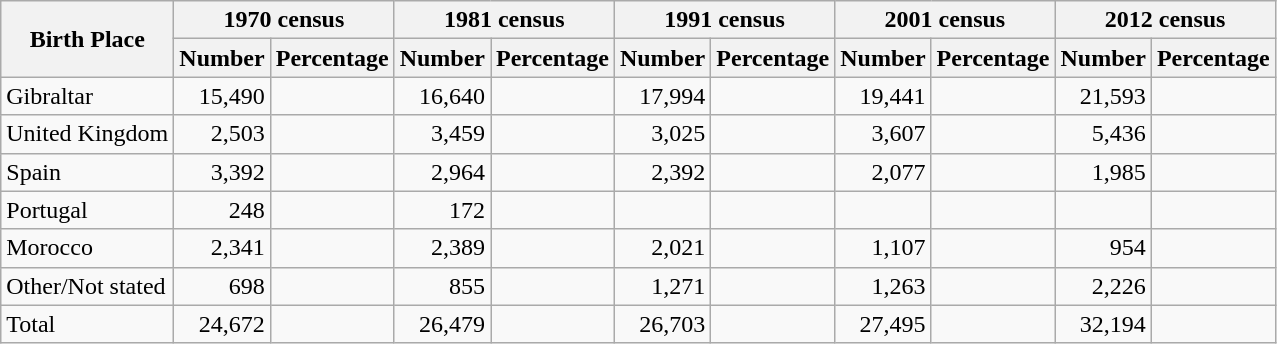<table class="wikitable">
<tr>
<th rowspan="2">Birth Place</th>
<th colspan="2">1970 census</th>
<th colspan="2">1981 census</th>
<th colspan="2">1991 census</th>
<th colspan="2">2001 census</th>
<th colspan="2">2012 census</th>
</tr>
<tr>
<th>Number</th>
<th>Percentage</th>
<th>Number</th>
<th>Percentage</th>
<th>Number</th>
<th>Percentage</th>
<th>Number</th>
<th>Percentage</th>
<th>Number</th>
<th>Percentage</th>
</tr>
<tr>
<td>Gibraltar</td>
<td align="right">15,490</td>
<td></td>
<td align="right">16,640</td>
<td></td>
<td align="right">17,994</td>
<td></td>
<td align="right">19,441</td>
<td></td>
<td align="right">21,593</td>
<td></td>
</tr>
<tr>
<td>United Kingdom</td>
<td align="right">2,503</td>
<td></td>
<td align="right">3,459</td>
<td></td>
<td align="right">3,025</td>
<td></td>
<td align="right">3,607</td>
<td></td>
<td align="right">5,436</td>
<td></td>
</tr>
<tr>
<td>Spain</td>
<td align="right">3,392</td>
<td></td>
<td align="right">2,964</td>
<td></td>
<td align="right">2,392</td>
<td></td>
<td align="right">2,077</td>
<td></td>
<td align="right">1,985</td>
<td></td>
</tr>
<tr>
<td>Portugal</td>
<td align="right">248</td>
<td></td>
<td align="right">172</td>
<td></td>
<td></td>
<td></td>
<td></td>
<td></td>
<td></td>
</tr>
<tr>
<td>Morocco</td>
<td align="right">2,341</td>
<td></td>
<td align="right">2,389</td>
<td></td>
<td align="right">2,021</td>
<td></td>
<td align="right">1,107</td>
<td></td>
<td align="right">954</td>
<td></td>
</tr>
<tr>
<td>Other/Not stated</td>
<td align="right">698</td>
<td></td>
<td align="right">855</td>
<td></td>
<td align="right">1,271</td>
<td></td>
<td align="right">1,263</td>
<td></td>
<td align="right">2,226</td>
<td></td>
</tr>
<tr>
<td>Total</td>
<td align="right">24,672</td>
<td></td>
<td align="right">26,479</td>
<td></td>
<td align="right">26,703</td>
<td></td>
<td align="right">27,495</td>
<td></td>
<td align="right">32,194</td>
<td></td>
</tr>
</table>
